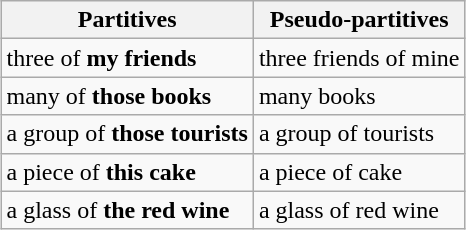<table class="wikitable" style="margin: 1em auto 1em auto;">
<tr>
<th>Partitives</th>
<th>Pseudo-partitives</th>
</tr>
<tr>
<td>three of <strong>my friends</strong></td>
<td>three friends of mine</td>
</tr>
<tr>
<td>many of <strong>those books</strong></td>
<td>many books</td>
</tr>
<tr>
<td>a group of <strong>those tourists</strong></td>
<td>a group of tourists</td>
</tr>
<tr>
<td>a piece of <strong>this cake</strong></td>
<td>a piece of cake</td>
</tr>
<tr>
<td>a glass of <strong>the red wine</strong></td>
<td>a glass of red wine</td>
</tr>
</table>
